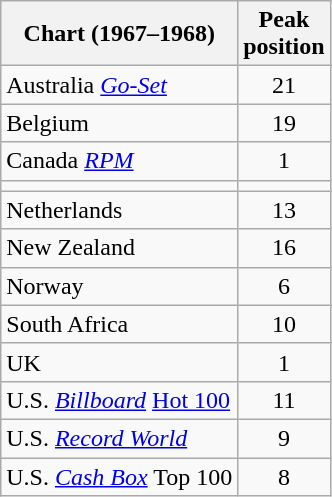<table class="wikitable sortable">
<tr>
<th align="left">Chart (1967–1968)</th>
<th align="left">Peak<br>position</th>
</tr>
<tr>
<td align="left">Australia <em><a href='#'>Go-Set</a></em></td>
<td style="text-align:center;">21</td>
</tr>
<tr>
<td align="left">Belgium</td>
<td style="text-align:center;">19</td>
</tr>
<tr>
<td align="left">Canada <a href='#'><em>RPM</em></a></td>
<td style="text-align:center;">1</td>
</tr>
<tr>
<td></td>
</tr>
<tr>
<td align="left">Netherlands</td>
<td style="text-align:center;">13</td>
</tr>
<tr>
<td align="left">New Zealand</td>
<td style="text-align:center;">16</td>
</tr>
<tr>
<td align="left">Norway</td>
<td style="text-align:center;">6</td>
</tr>
<tr>
<td align="left">South Africa</td>
<td style="text-align:center;">10</td>
</tr>
<tr>
<td align="left">UK</td>
<td style="text-align:center;">1</td>
</tr>
<tr>
<td align="left">U.S. <em><a href='#'>Billboard</a></em> <a href='#'>Hot 100</a></td>
<td style="text-align:center;">11</td>
</tr>
<tr>
<td align="left">U.S. <em><a href='#'>Record World</a></em></td>
<td style="text-align:center;">9</td>
</tr>
<tr>
<td>U.S. <a href='#'><em>Cash Box</em></a> Top 100</td>
<td style="text-align:center;">8</td>
</tr>
</table>
